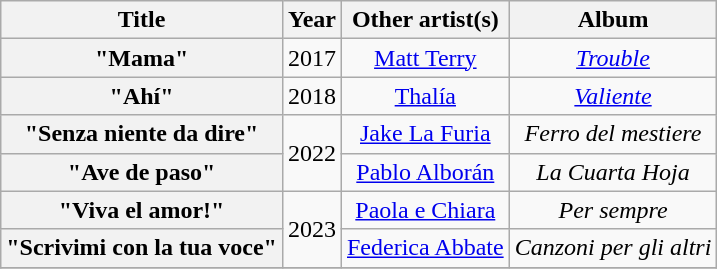<table class="wikitable plainrowheaders" style="text-align:center;">
<tr>
<th scope="col">Title</th>
<th scope="col">Year</th>
<th scope="col">Other artist(s)</th>
<th scope="col">Album</th>
</tr>
<tr>
<th scope="row">"Mama"</th>
<td>2017</td>
<td><a href='#'>Matt Terry</a></td>
<td><em><a href='#'>Trouble</a></em></td>
</tr>
<tr>
<th scope="row">"Ahí"</th>
<td>2018</td>
<td><a href='#'>Thalía</a></td>
<td><em><a href='#'>Valiente</a></em></td>
</tr>
<tr>
<th scope="row">"Senza niente da dire"</th>
<td rowspan=2>2022</td>
<td><a href='#'>Jake La Furia</a></td>
<td><em>Ferro del mestiere</em></td>
</tr>
<tr>
<th scope="row">"Ave de paso"</th>
<td><a href='#'>Pablo Alborán</a></td>
<td><em>La Cuarta Hoja</em></td>
</tr>
<tr>
<th scope="row">"Viva el amor!"</th>
<td rowspan=2>2023</td>
<td><a href='#'>Paola e Chiara</a></td>
<td><em>Per sempre</em></td>
</tr>
<tr>
<th scope="row">"Scrivimi con la tua voce"</th>
<td><a href='#'>Federica Abbate</a></td>
<td><em>Canzoni per gli altri</em></td>
</tr>
<tr>
</tr>
</table>
